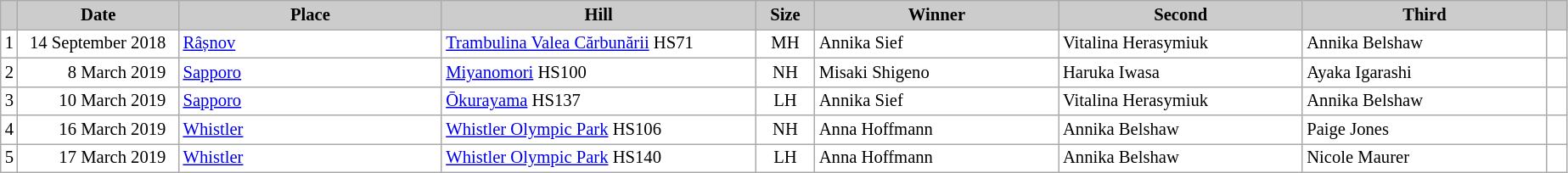<table class="wikitable plainrowheaders" style="background:#fff; font-size:86%; line-height:16px;  border:gray solid 1px; border-collapse:collapse;">
<tr style="background:#ccc; text-align:center;">
<th scope="col" style="background:#ccc; width=30 px;"></th>
<th scope="col" style="background:#ccc; width:120px;">Date</th>
<th scope="col" style="background:#ccc; width:200px;">Place</th>
<th scope="col" style="background:#ccc; width:240px;">Hill</th>
<th scope="col" style="background:#ccc; width:40px;">Size</th>
<th scope="col" style="background:#ccc; width:185px;">Winner</th>
<th scope="col" style="background:#ccc; width:185px;">Second</th>
<th scope="col" style="background:#ccc; width:185px;">Third</th>
<th scope="col" style="background:#ccc; width:10px;"></th>
</tr>
<tr>
<td align=center>1</td>
<td align=right>14 September 2018  </td>
<td> <a href='#'>Râșnov</a></td>
<td><a href='#'>Trambulina Valea Cărbunării</a> HS71</td>
<td align=center>MH</td>
<td> Annika Sief</td>
<td> Vitalina Herasymiuk</td>
<td> Annika Belshaw</td>
<td></td>
</tr>
<tr>
<td align=center>2</td>
<td align=right>8 March 2019  </td>
<td> <a href='#'>Sapporo</a></td>
<td><a href='#'>Miyanomori</a> HS100</td>
<td align=center>NH</td>
<td> Misaki Shigeno</td>
<td> Haruka Iwasa</td>
<td> Ayaka Igarashi</td>
<td></td>
</tr>
<tr>
<td align=center>3</td>
<td align=right>10 March 2019  </td>
<td> <a href='#'>Sapporo</a></td>
<td><a href='#'>Ōkurayama</a> HS137</td>
<td align=center>LH</td>
<td> Annika Sief</td>
<td> Vitalina Herasymiuk</td>
<td> Annika Belshaw</td>
<td></td>
</tr>
<tr>
<td align=center>4</td>
<td align=right>16 March 2019  </td>
<td> <a href='#'>Whistler</a></td>
<td><a href='#'>Whistler Olympic Park</a> HS106</td>
<td align=center>NH</td>
<td> Anna Hoffmann</td>
<td> Annika Belshaw</td>
<td> Paige Jones</td>
<td></td>
</tr>
<tr>
<td align=center>5</td>
<td align=right>17 March 2019  </td>
<td> <a href='#'>Whistler</a></td>
<td><a href='#'>Whistler Olympic Park</a> HS140</td>
<td align=center>LH</td>
<td> Anna Hoffmann</td>
<td> Annika Belshaw</td>
<td> Nicole Maurer</td>
<td></td>
</tr>
</table>
